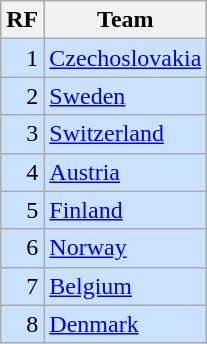<table class="wikitable">
<tr>
<th>RF</th>
<th>Team</th>
</tr>
<tr bgcolor="#CAE1FF" align="right">
<td>1</td>
<td align="left"> <a href='#'>Czechoslovakia</a></td>
</tr>
<tr bgcolor="#CAE1FF" align="right">
<td>2</td>
<td align="left"> <a href='#'>Sweden</a></td>
</tr>
<tr bgcolor="#CAE1FF" align="right">
<td>3</td>
<td align="left"> <a href='#'>Switzerland</a></td>
</tr>
<tr bgcolor="#CAE1FF" align="right">
<td>4</td>
<td align="left"> <a href='#'>Austria</a></td>
</tr>
<tr bgcolor="#CAE1FF" align="right">
<td>5</td>
<td align="left"> <a href='#'>Finland</a></td>
</tr>
<tr bgcolor="#CAE1FF" align="right">
<td>6</td>
<td align="left"> <a href='#'>Norway</a></td>
</tr>
<tr bgcolor="#CAE1FF" align="right">
<td>7</td>
<td align="left"> <a href='#'>Belgium</a></td>
</tr>
<tr bgcolor="#CAE1FF" align="right">
<td>8</td>
<td align="left"> <a href='#'>Denmark</a></td>
</tr>
</table>
